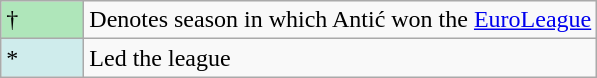<table class="wikitable">
<tr>
<td style="background:#AFE6BA; width:3em;">†</td>
<td>Denotes season in which Antić won the <a href='#'>EuroLeague</a></td>
</tr>
<tr>
<td style="background:#CFECEC; width:1em">*</td>
<td>Led the league</td>
</tr>
</table>
